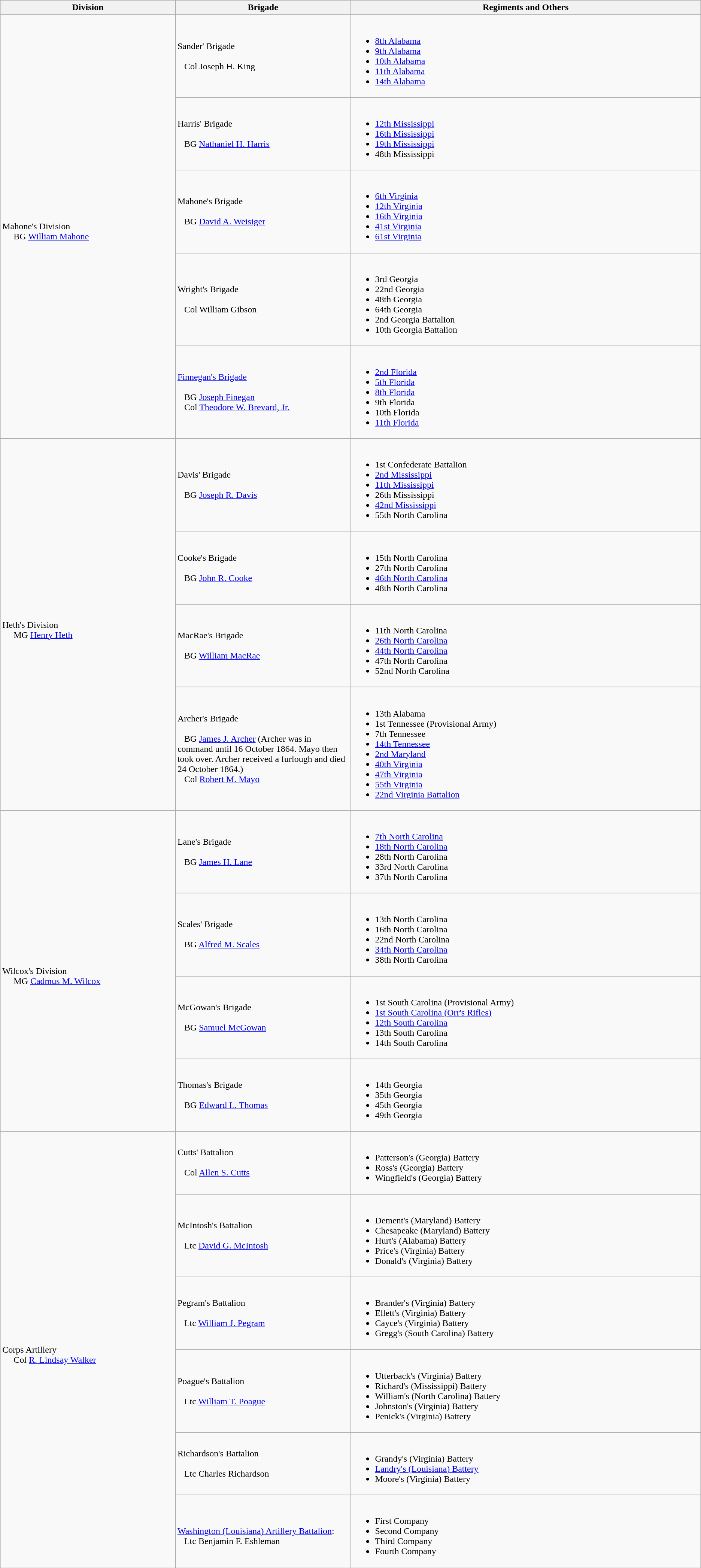<table class="wikitable">
<tr>
<th width=25%>Division</th>
<th width=25%>Brigade</th>
<th>Regiments and Others</th>
</tr>
<tr>
<td rowspan=5><br>Mahone's Division
<br>    
BG <a href='#'>William Mahone</a></td>
<td>Sander' Brigade<br><br>  
Col Joseph H. King</td>
<td><br><ul><li><a href='#'>8th Alabama</a></li><li><a href='#'>9th Alabama</a></li><li><a href='#'>10th Alabama</a></li><li><a href='#'>11th Alabama</a></li><li><a href='#'>14th Alabama</a></li></ul></td>
</tr>
<tr>
<td>Harris' Brigade<br><br>  
BG <a href='#'>Nathaniel H. Harris</a></td>
<td><br><ul><li><a href='#'>12th Mississippi</a></li><li><a href='#'>16th Mississippi</a></li><li><a href='#'>19th Mississippi</a></li><li>48th Mississippi</li></ul></td>
</tr>
<tr>
<td>Mahone's Brigade<br><br>  
BG <a href='#'>David A. Weisiger</a></td>
<td><br><ul><li><a href='#'>6th Virginia</a></li><li><a href='#'>12th Virginia</a></li><li><a href='#'>16th Virginia</a></li><li><a href='#'>41st Virginia</a></li><li><a href='#'>61st Virginia</a></li></ul></td>
</tr>
<tr>
<td>Wright's Brigade<br><br>  
Col William Gibson</td>
<td><br><ul><li>3rd Georgia</li><li>22nd Georgia</li><li>48th Georgia</li><li>64th Georgia</li><li>2nd Georgia Battalion</li><li>10th Georgia Battalion</li></ul></td>
</tr>
<tr>
<td><a href='#'>Finnegan's Brigade</a><br><br>  
BG <a href='#'>Joseph Finegan</a>
<br>  
Col <a href='#'>Theodore W. Brevard, Jr.</a></td>
<td><br><ul><li><a href='#'>2nd Florida</a></li><li><a href='#'>5th Florida</a></li><li><a href='#'>8th Florida</a></li><li>9th Florida</li><li>10th Florida</li><li><a href='#'>11th Florida</a></li></ul></td>
</tr>
<tr>
<td rowspan=4><br>Heth's Division
<br>    
MG <a href='#'>Henry Heth</a></td>
<td>Davis' Brigade<br><br>  
BG <a href='#'>Joseph R. Davis</a></td>
<td><br><ul><li>1st Confederate Battalion</li><li><a href='#'>2nd Mississippi</a></li><li><a href='#'>11th Mississippi</a></li><li>26th Mississippi</li><li><a href='#'>42nd Mississippi</a></li><li>55th North Carolina</li></ul></td>
</tr>
<tr>
<td>Cooke's Brigade<br><br>  
BG <a href='#'>John R. Cooke</a></td>
<td><br><ul><li>15th North Carolina</li><li>27th North Carolina</li><li><a href='#'>46th North Carolina</a></li><li>48th North Carolina</li></ul></td>
</tr>
<tr>
<td>MacRae's Brigade<br><br>  
BG <a href='#'>William MacRae</a></td>
<td><br><ul><li>11th North Carolina</li><li><a href='#'>26th North Carolina</a></li><li><a href='#'>44th North Carolina</a></li><li>47th North Carolina</li><li>52nd North Carolina</li></ul></td>
</tr>
<tr>
<td>Archer's Brigade<br><br>  
BG <a href='#'>James J. Archer</a> (Archer was in command until 16 October 1864. Mayo then took over. Archer received a furlough and died 24 October 1864.)
<br>  
Col <a href='#'>Robert M. Mayo</a></td>
<td><br><ul><li>13th Alabama</li><li>1st Tennessee (Provisional Army)</li><li>7th Tennessee</li><li><a href='#'>14th Tennessee</a></li><li><a href='#'>2nd Maryland</a></li><li><a href='#'>40th Virginia</a></li><li><a href='#'>47th Virginia</a></li><li><a href='#'>55th Virginia</a></li><li><a href='#'>22nd Virginia Battalion</a></li></ul></td>
</tr>
<tr>
<td rowspan=4><br>Wilcox's Division
<br>    
MG <a href='#'>Cadmus M. Wilcox</a></td>
<td>Lane's Brigade<br><br>  
BG <a href='#'>James H. Lane</a></td>
<td><br><ul><li><a href='#'>7th North Carolina</a></li><li><a href='#'>18th North Carolina</a></li><li>28th North Carolina</li><li>33rd North Carolina</li><li>37th North Carolina</li></ul></td>
</tr>
<tr>
<td>Scales' Brigade<br><br>  
BG <a href='#'>Alfred M. Scales</a></td>
<td><br><ul><li>13th North Carolina</li><li>16th North Carolina</li><li>22nd North Carolina</li><li><a href='#'>34th North Carolina</a></li><li>38th North Carolina</li></ul></td>
</tr>
<tr>
<td>McGowan's Brigade<br><br>  
BG <a href='#'>Samuel McGowan</a></td>
<td><br><ul><li>1st South Carolina (Provisional Army)</li><li><a href='#'>1st South Carolina (Orr's Rifles)</a></li><li><a href='#'>12th South Carolina</a></li><li>13th South Carolina</li><li>14th South Carolina</li></ul></td>
</tr>
<tr>
<td>Thomas's Brigade<br><br>  
BG <a href='#'>Edward L. Thomas</a></td>
<td><br><ul><li>14th Georgia</li><li>35th Georgia</li><li>45th Georgia</li><li>49th Georgia</li></ul></td>
</tr>
<tr>
<td rowspan=6><br>Corps Artillery
<br>    
Col <a href='#'>R. Lindsay Walker</a></td>
<td>Cutts' Battalion<br><br>  
Col <a href='#'>Allen S. Cutts</a></td>
<td><br><ul><li>Patterson's (Georgia) Battery</li><li>Ross's (Georgia) Battery</li><li>Wingfield's (Georgia) Battery</li></ul></td>
</tr>
<tr>
<td>McIntosh's Battalion<br><br>  
Ltc <a href='#'>David G. McIntosh</a></td>
<td><br><ul><li>Dement's (Maryland) Battery</li><li>Chesapeake (Maryland) Battery</li><li>Hurt's (Alabama) Battery</li><li>Price's (Virginia) Battery</li><li>Donald's (Virginia) Battery</li></ul></td>
</tr>
<tr>
<td>Pegram's Battalion<br><br>  
Ltc <a href='#'>William J. Pegram</a></td>
<td><br><ul><li>Brander's (Virginia) Battery</li><li>Ellett's (Virginia) Battery</li><li>Cayce's (Virginia) Battery</li><li>Gregg's (South Carolina) Battery</li></ul></td>
</tr>
<tr>
<td>Poague's Battalion<br><br>  
Ltc <a href='#'>William T. Poague</a></td>
<td><br><ul><li>Utterback's (Virginia) Battery</li><li>Richard's (Mississippi) Battery</li><li>William's (North Carolina) Battery</li><li>Johnston's (Virginia) Battery</li><li>Penick's (Virginia) Battery</li></ul></td>
</tr>
<tr>
<td>Richardson's Battalion<br><br>  
Ltc Charles Richardson</td>
<td><br><ul><li>Grandy's (Virginia) Battery</li><li><a href='#'>Landry's (Louisiana) Battery</a></li><li>Moore's (Virginia) Battery</li></ul></td>
</tr>
<tr>
<td><br><a href='#'>Washington (Louisiana) Artillery Battalion</a>:
<br>  
Ltc Benjamin F. Eshleman</td>
<td><br><ul><li>First Company</li><li>Second Company</li><li>Third Company</li><li>Fourth Company</li></ul></td>
</tr>
</table>
